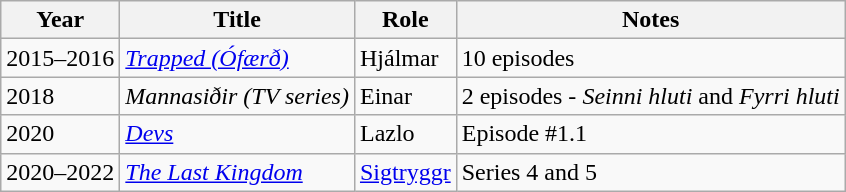<table class="wikitable sortable">
<tr>
<th>Year</th>
<th>Title</th>
<th>Role</th>
<th>Notes</th>
</tr>
<tr>
<td>2015–2016</td>
<td><em><a href='#'>Trapped (Ófærð)</a> </em></td>
<td>Hjálmar</td>
<td>10 episodes</td>
</tr>
<tr>
<td>2018</td>
<td><em>Mannasiðir (TV series)</em></td>
<td>Einar</td>
<td>2 episodes - <em>Seinni hluti</em> and <em>Fyrri hluti </em></td>
</tr>
<tr>
<td>2020</td>
<td><em><a href='#'>Devs</a></em></td>
<td>Lazlo</td>
<td>Episode #1.1</td>
</tr>
<tr>
<td>2020–2022</td>
<td><em><a href='#'>The Last Kingdom</a></em></td>
<td><a href='#'>Sigtryggr</a></td>
<td>Series 4 and 5</td>
</tr>
</table>
